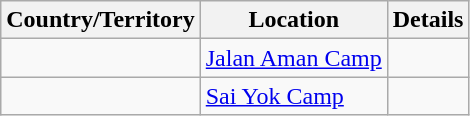<table class="wikitable">
<tr>
<th>Country/Territory</th>
<th>Location</th>
<th>Details</th>
</tr>
<tr>
<td></td>
<td><a href='#'>Jalan Aman Camp</a></td>
<td></td>
</tr>
<tr>
<td></td>
<td><a href='#'>Sai Yok Camp</a></td>
<td></td>
</tr>
</table>
